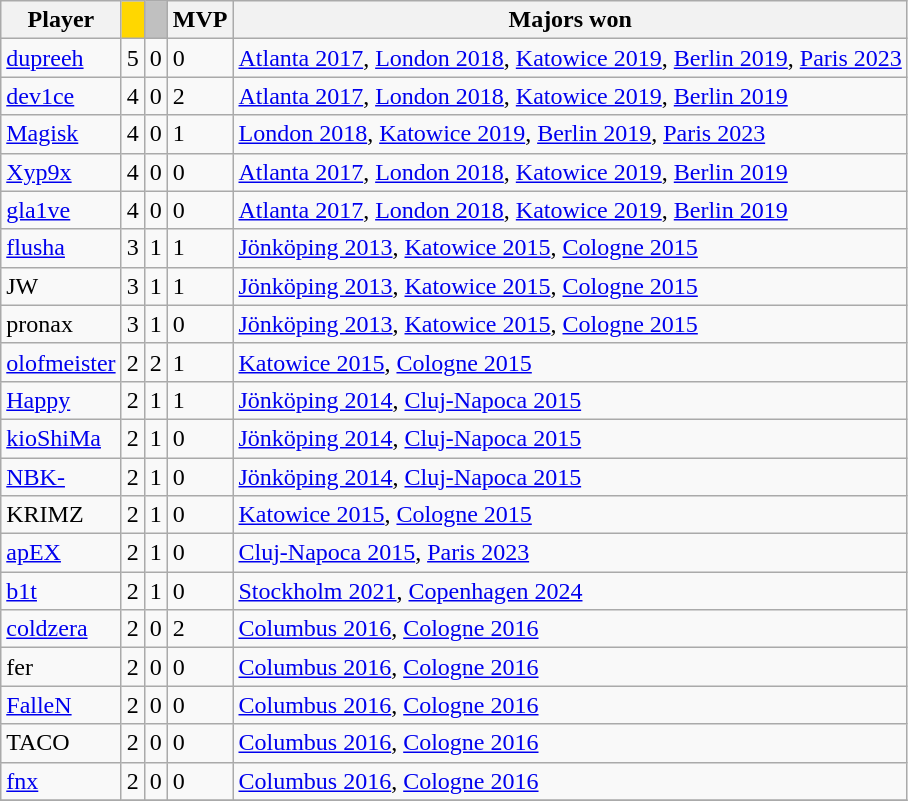<table class="wikitable">
<tr>
<th>Player</th>
<th style="background:gold;"></th>
<th style="background:silver;"></th>
<th>MVP</th>
<th>Majors won</th>
</tr>
<tr>
<td><a href='#'>dupreeh</a></td>
<td>5</td>
<td>0</td>
<td>0</td>
<td><a href='#'>Atlanta 2017</a>, <a href='#'>London 2018</a>, <a href='#'>Katowice 2019</a>, <a href='#'>Berlin 2019</a>, <a href='#'>Paris 2023</a></td>
</tr>
<tr>
<td><a href='#'>dev1ce</a></td>
<td>4</td>
<td>0</td>
<td>2</td>
<td><a href='#'>Atlanta 2017</a>, <a href='#'>London 2018</a>, <a href='#'>Katowice 2019</a>, <a href='#'>Berlin 2019</a></td>
</tr>
<tr>
<td><a href='#'>Magisk</a></td>
<td>4</td>
<td>0</td>
<td>1</td>
<td><a href='#'>London 2018</a>, <a href='#'>Katowice 2019</a>, <a href='#'>Berlin 2019</a>, <a href='#'>Paris 2023</a></td>
</tr>
<tr>
<td><a href='#'>Xyp9x</a></td>
<td>4</td>
<td>0</td>
<td>0</td>
<td><a href='#'>Atlanta 2017</a>, <a href='#'>London 2018</a>, <a href='#'>Katowice 2019</a>, <a href='#'>Berlin 2019</a></td>
</tr>
<tr>
<td><a href='#'>gla1ve</a></td>
<td>4</td>
<td>0</td>
<td>0</td>
<td><a href='#'>Atlanta 2017</a>, <a href='#'>London 2018</a>, <a href='#'>Katowice 2019</a>, <a href='#'>Berlin 2019</a></td>
</tr>
<tr>
<td><a href='#'>flusha</a></td>
<td>3</td>
<td>1</td>
<td>1</td>
<td><a href='#'>Jönköping 2013</a>, <a href='#'>Katowice 2015</a>, <a href='#'>Cologne 2015</a></td>
</tr>
<tr>
<td>JW</td>
<td>3</td>
<td>1</td>
<td>1</td>
<td><a href='#'>Jönköping 2013</a>, <a href='#'>Katowice 2015</a>, <a href='#'>Cologne 2015</a></td>
</tr>
<tr>
<td>pronax</td>
<td>3</td>
<td>1</td>
<td>0</td>
<td><a href='#'>Jönköping 2013</a>, <a href='#'>Katowice 2015</a>, <a href='#'>Cologne 2015</a></td>
</tr>
<tr>
<td><a href='#'>olofmeister</a></td>
<td>2</td>
<td>2</td>
<td>1</td>
<td><a href='#'>Katowice 2015</a>, <a href='#'>Cologne 2015</a></td>
</tr>
<tr>
<td><a href='#'>Happy</a></td>
<td>2</td>
<td>1</td>
<td>1</td>
<td><a href='#'>Jönköping 2014</a>, <a href='#'>Cluj-Napoca 2015</a></td>
</tr>
<tr>
<td><a href='#'>kioShiMa</a></td>
<td>2</td>
<td>1</td>
<td>0</td>
<td><a href='#'>Jönköping 2014</a>, <a href='#'>Cluj-Napoca 2015</a></td>
</tr>
<tr>
<td><a href='#'>NBK-</a></td>
<td>2</td>
<td>1</td>
<td>0</td>
<td><a href='#'>Jönköping 2014</a>, <a href='#'>Cluj-Napoca 2015</a></td>
</tr>
<tr>
<td>KRIMZ</td>
<td>2</td>
<td>1</td>
<td>0</td>
<td><a href='#'>Katowice 2015</a>, <a href='#'>Cologne 2015</a></td>
</tr>
<tr>
<td><a href='#'>apEX</a></td>
<td>2</td>
<td>1</td>
<td>0</td>
<td><a href='#'>Cluj-Napoca 2015</a>, <a href='#'>Paris 2023</a></td>
</tr>
<tr>
<td><a href='#'>b1t</a></td>
<td>2</td>
<td>1</td>
<td>0</td>
<td><a href='#'>Stockholm 2021</a>, <a href='#'>Copenhagen 2024</a></td>
</tr>
<tr>
<td><a href='#'>coldzera</a></td>
<td>2</td>
<td>0</td>
<td>2</td>
<td><a href='#'>Columbus 2016</a>, <a href='#'>Cologne 2016</a></td>
</tr>
<tr>
<td>fer</td>
<td>2</td>
<td>0</td>
<td>0</td>
<td><a href='#'>Columbus 2016</a>, <a href='#'>Cologne 2016</a></td>
</tr>
<tr>
<td><a href='#'>FalleN</a></td>
<td>2</td>
<td>0</td>
<td>0</td>
<td><a href='#'>Columbus 2016</a>, <a href='#'>Cologne 2016</a></td>
</tr>
<tr>
<td>TACO</td>
<td>2</td>
<td>0</td>
<td>0</td>
<td><a href='#'>Columbus 2016</a>, <a href='#'>Cologne 2016</a></td>
</tr>
<tr>
<td><a href='#'>fnx</a></td>
<td>2</td>
<td>0</td>
<td>0</td>
<td><a href='#'>Columbus 2016</a>, <a href='#'>Cologne 2016</a></td>
</tr>
<tr>
</tr>
</table>
